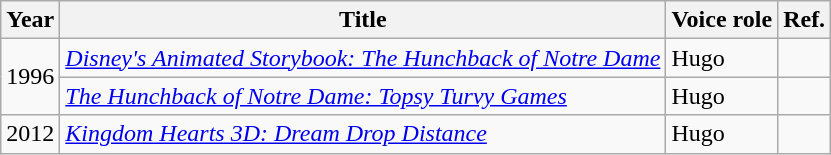<table class="wikitable sortable">
<tr>
<th>Year</th>
<th>Title</th>
<th>Voice role</th>
<th class=unsortable>Ref.</th>
</tr>
<tr>
<td rowspan="2">1996</td>
<td><em><a href='#'>Disney's Animated Storybook: The Hunchback of Notre Dame</a></em></td>
<td>Hugo</td>
<td></td>
</tr>
<tr>
<td><em><a href='#'>The Hunchback of Notre Dame: Topsy Turvy Games</a></em></td>
<td>Hugo</td>
<td></td>
</tr>
<tr>
<td>2012</td>
<td><em><a href='#'>Kingdom Hearts 3D: Dream Drop Distance</a></em></td>
<td>Hugo</td>
<td></td>
</tr>
</table>
